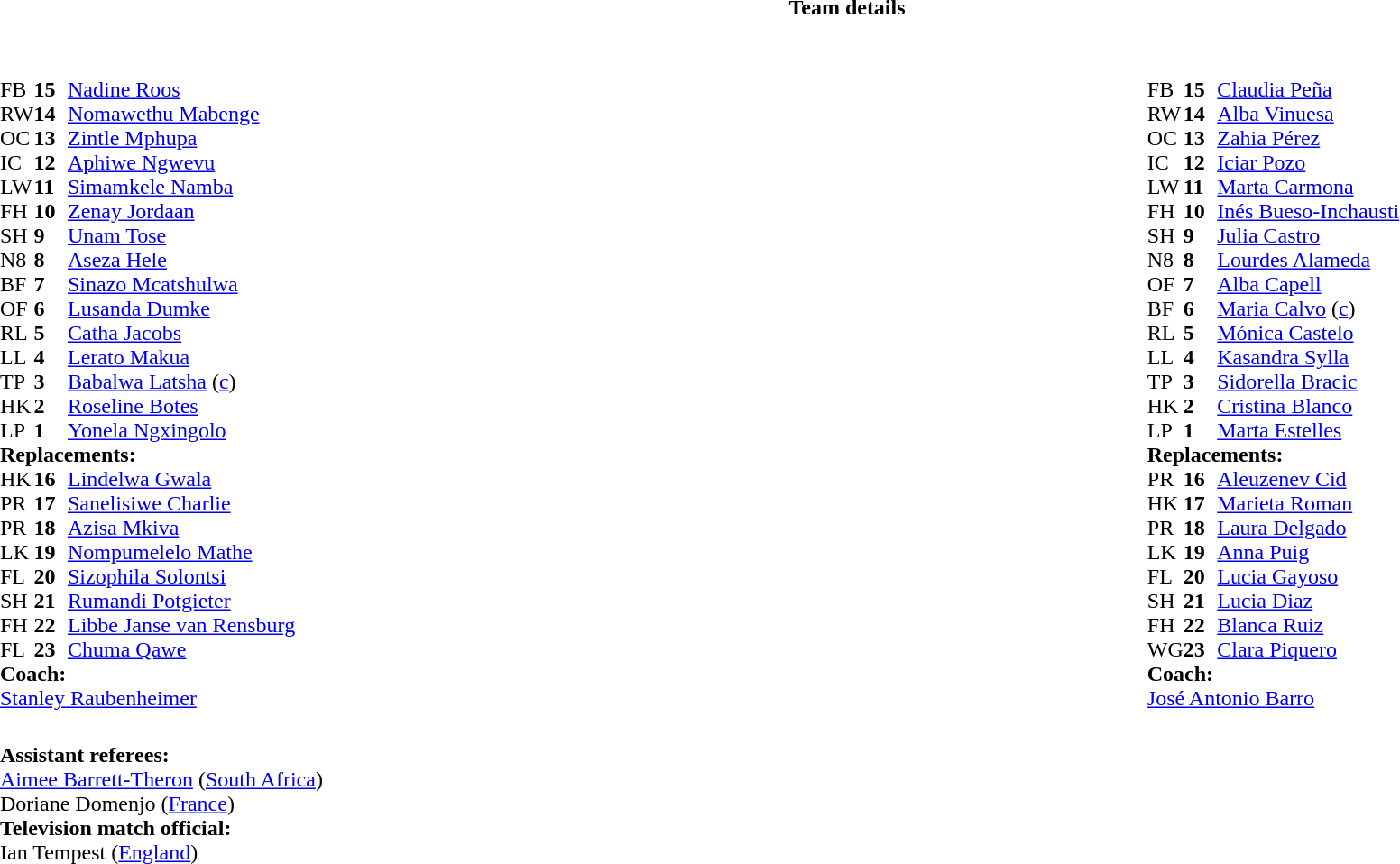<table class="collapsible collapsed" border="0" style="width:100%">
<tr>
<th>Team details</th>
</tr>
<tr>
<td><br><table style="width:100%">
<tr>
<td style="vertical-align:top;width:50%"><br><table cellspacing="0" cellpadding="0">
<tr>
<th width="25"></th>
<th width="25"></th>
</tr>
<tr>
<td>FB</td>
<td><strong>15</strong></td>
<td><a href='#'>Nadine Roos</a></td>
</tr>
<tr>
<td>RW</td>
<td><strong>14</strong></td>
<td><a href='#'>Nomawethu Mabenge</a></td>
<td></td>
</tr>
<tr>
<td>OC</td>
<td><strong>13</strong></td>
<td><a href='#'>Zintle Mphupa</a></td>
</tr>
<tr>
<td>IC</td>
<td><strong>12</strong></td>
<td><a href='#'>Aphiwe Ngwevu</a></td>
</tr>
<tr>
<td>LW</td>
<td><strong>11</strong></td>
<td><a href='#'>Simamkele Namba</a></td>
</tr>
<tr>
<td>FH</td>
<td><strong>10</strong></td>
<td><a href='#'>Zenay Jordaan</a></td>
<td></td>
<td></td>
</tr>
<tr>
<td>SH</td>
<td><strong>9</strong></td>
<td><a href='#'>Unam Tose</a></td>
<td></td>
<td></td>
</tr>
<tr>
<td>N8</td>
<td><strong>8</strong></td>
<td><a href='#'>Aseza Hele</a></td>
<td></td>
<td></td>
</tr>
<tr>
<td>BF</td>
<td><strong>7</strong></td>
<td><a href='#'>Sinazo Mcatshulwa</a></td>
</tr>
<tr>
<td>OF</td>
<td><strong>6</strong></td>
<td><a href='#'>Lusanda Dumke</a></td>
</tr>
<tr>
<td>RL</td>
<td><strong>5</strong></td>
<td><a href='#'>Catha Jacobs</a></td>
<td></td>
<td></td>
</tr>
<tr>
<td>LL</td>
<td><strong>4</strong></td>
<td><a href='#'>Lerato Makua</a></td>
<td></td>
</tr>
<tr>
<td>TP</td>
<td><strong>3</strong></td>
<td><a href='#'>Babalwa Latsha</a> (<a href='#'>c</a>)</td>
</tr>
<tr>
<td>HK</td>
<td><strong>2</strong></td>
<td><a href='#'>Roseline Botes</a></td>
<td></td>
<td></td>
</tr>
<tr>
<td>LP</td>
<td><strong>1</strong></td>
<td><a href='#'>Yonela Ngxingolo</a></td>
</tr>
<tr>
<td colspan="3"><strong>Replacements:</strong></td>
</tr>
<tr>
<td>HK</td>
<td><strong>16</strong></td>
<td><a href='#'>Lindelwa Gwala</a></td>
<td></td>
<td></td>
</tr>
<tr>
<td>PR</td>
<td><strong>17</strong></td>
<td><a href='#'>Sanelisiwe Charlie</a></td>
</tr>
<tr>
<td>PR</td>
<td><strong>18</strong></td>
<td><a href='#'>Azisa Mkiva</a></td>
</tr>
<tr>
<td>LK</td>
<td><strong>19</strong></td>
<td><a href='#'>Nompumelelo Mathe</a></td>
<td></td>
<td></td>
</tr>
<tr>
<td>FL</td>
<td><strong>20</strong></td>
<td><a href='#'>Sizophila Solontsi</a></td>
<td></td>
<td></td>
</tr>
<tr>
<td>SH</td>
<td><strong>21</strong></td>
<td><a href='#'>Rumandi Potgieter</a></td>
<td></td>
<td></td>
</tr>
<tr>
<td>FH</td>
<td><strong>22</strong></td>
<td><a href='#'>Libbe Janse van Rensburg</a></td>
<td></td>
<td></td>
</tr>
<tr>
<td>FL</td>
<td><strong>23</strong></td>
<td><a href='#'>Chuma Qawe</a></td>
</tr>
<tr>
<td colspan="3"><strong>Coach:</strong></td>
</tr>
<tr>
<td colspan="3"> <a href='#'>Stanley Raubenheimer</a></td>
</tr>
</table>
</td>
<td style="vertical-align:top"></td>
<td style="vertical-align:top;width:50%"><br><table cellspacing="0" cellpadding="0" style="font-size:100%;margin:auto">
<tr>
<th width="25"></th>
<th width="25"></th>
</tr>
<tr>
<td>FB</td>
<td><strong>15</strong></td>
<td><a href='#'>Claudia Peña</a></td>
</tr>
<tr>
<td>RW</td>
<td><strong>14</strong></td>
<td><a href='#'>Alba Vinuesa</a></td>
</tr>
<tr>
<td>OC</td>
<td><strong>13</strong></td>
<td><a href='#'>Zahia Pérez</a></td>
</tr>
<tr>
<td>IC</td>
<td><strong>12</strong></td>
<td><a href='#'>Iciar Pozo</a></td>
</tr>
<tr>
<td>LW</td>
<td><strong>11</strong></td>
<td><a href='#'>Marta Carmona</a></td>
<td></td>
<td></td>
</tr>
<tr>
<td>FH</td>
<td><strong>10</strong></td>
<td><a href='#'>Inés Bueso-Inchausti</a></td>
<td></td>
<td></td>
</tr>
<tr>
<td>SH</td>
<td><strong>9</strong></td>
<td><a href='#'>Julia Castro</a></td>
<td></td>
<td></td>
</tr>
<tr>
<td>N8</td>
<td><strong>8</strong></td>
<td><a href='#'>Lourdes Alameda</a></td>
</tr>
<tr>
<td>OF</td>
<td><strong>7</strong></td>
<td><a href='#'>Alba Capell</a></td>
<td></td>
<td></td>
</tr>
<tr>
<td>BF</td>
<td><strong>6</strong></td>
<td><a href='#'>Maria Calvo</a> (<a href='#'>c</a>)</td>
</tr>
<tr>
<td>RL</td>
<td><strong>5</strong></td>
<td><a href='#'>Mónica Castelo</a></td>
</tr>
<tr>
<td>LL</td>
<td><strong>4</strong></td>
<td><a href='#'>Kasandra Sylla</a></td>
<td></td>
<td></td>
</tr>
<tr>
<td>TP</td>
<td><strong>3</strong></td>
<td><a href='#'>Sidorella Bracic</a></td>
<td></td>
<td></td>
</tr>
<tr>
<td>HK</td>
<td><strong>2</strong></td>
<td><a href='#'>Cristina Blanco</a></td>
<td></td>
<td></td>
</tr>
<tr>
<td>LP</td>
<td><strong>1</strong></td>
<td><a href='#'>Marta Estelles</a></td>
<td></td>
<td></td>
</tr>
<tr>
<td colspan="3"><strong>Replacements:</strong></td>
</tr>
<tr>
<td>PR</td>
<td><strong>16</strong></td>
<td><a href='#'>Aleuzenev Cid</a></td>
<td></td>
<td></td>
</tr>
<tr>
<td>HK</td>
<td><strong>17</strong></td>
<td><a href='#'>Marieta Roman</a></td>
<td></td>
<td></td>
</tr>
<tr>
<td>PR</td>
<td><strong>18</strong></td>
<td><a href='#'>Laura Delgado</a></td>
<td></td>
<td></td>
</tr>
<tr>
<td>LK</td>
<td><strong>19</strong></td>
<td><a href='#'>Anna Puig</a></td>
<td></td>
<td></td>
</tr>
<tr>
<td>FL</td>
<td><strong>20</strong></td>
<td><a href='#'>Lucia Gayoso</a></td>
<td></td>
<td></td>
</tr>
<tr>
<td>SH</td>
<td><strong>21</strong></td>
<td><a href='#'>Lucia Diaz</a></td>
<td></td>
<td></td>
</tr>
<tr>
<td>FH</td>
<td><strong>22</strong></td>
<td><a href='#'>Blanca Ruiz</a></td>
<td></td>
<td></td>
</tr>
<tr>
<td>WG</td>
<td><strong>23</strong></td>
<td><a href='#'>Clara Piquero</a></td>
<td></td>
<td></td>
</tr>
<tr>
<td colspan="3"><strong>Coach:</strong></td>
</tr>
<tr>
<td colspan="3"> <a href='#'>José Antonio Barro</a></td>
</tr>
</table>
</td>
</tr>
</table>
<table style="width:100%">
<tr>
<td><br><strong>Assistant referees:</strong>
<br><a href='#'>Aimee Barrett-Theron</a> (<a href='#'>South Africa</a>)
<br>Doriane Domenjo (<a href='#'>France</a>)
<br><strong>Television match official:</strong>
<br>Ian Tempest (<a href='#'>England</a>)</td>
</tr>
</table>
</td>
</tr>
</table>
